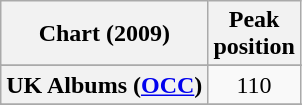<table class="wikitable sortable plainrowheaders" style="text-align:center;">
<tr>
<th scope="col">Chart (2009)</th>
<th scope="col">Peak <br> position</th>
</tr>
<tr>
</tr>
<tr>
</tr>
<tr>
</tr>
<tr>
</tr>
<tr>
</tr>
<tr>
<th scope="row">UK Albums (<a href='#'>OCC</a>)</th>
<td>110</td>
</tr>
<tr>
</tr>
<tr>
</tr>
<tr>
</tr>
</table>
